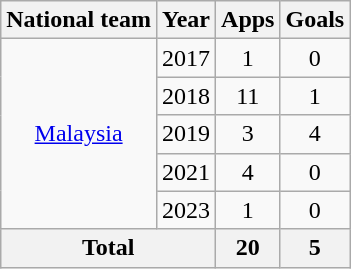<table class=wikitable style="text-align: center;">
<tr>
<th>National team</th>
<th>Year</th>
<th>Apps</th>
<th>Goals</th>
</tr>
<tr>
<td rowspan=5><a href='#'>Malaysia</a></td>
<td>2017</td>
<td>1</td>
<td>0</td>
</tr>
<tr>
<td>2018</td>
<td>11</td>
<td>1</td>
</tr>
<tr>
<td>2019</td>
<td>3</td>
<td>4</td>
</tr>
<tr>
<td>2021</td>
<td>4</td>
<td>0</td>
</tr>
<tr>
<td>2023</td>
<td>1</td>
<td>0</td>
</tr>
<tr>
<th colspan=2>Total</th>
<th>20</th>
<th>5</th>
</tr>
</table>
